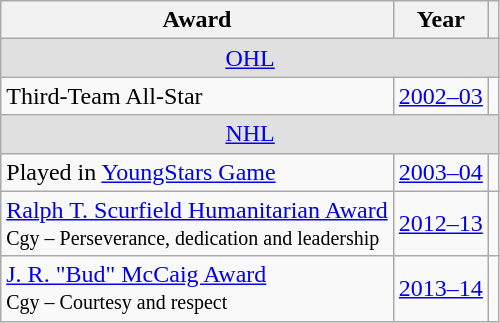<table class="wikitable">
<tr>
<th>Award</th>
<th>Year</th>
<th></th>
</tr>
<tr ALIGN="center" bgcolor="#e0e0e0">
<td colspan="3"><a href='#'>OHL</a></td>
</tr>
<tr>
<td>Third-Team All-Star</td>
<td><a href='#'>2002–03</a></td>
<td></td>
</tr>
<tr ALIGN="center" bgcolor="#e0e0e0">
<td colspan="3"><a href='#'>NHL</a></td>
</tr>
<tr>
<td>Played in <a href='#'>YoungStars Game</a></td>
<td><a href='#'>2003–04</a></td>
<td></td>
</tr>
<tr>
<td><a href='#'>Ralph T. Scurfield Humanitarian Award</a><br><small>Cgy – Perseverance, dedication and leadership</small></td>
<td><a href='#'>2012–13</a></td>
<td></td>
</tr>
<tr>
<td><a href='#'>J. R. "Bud" McCaig Award</a><br><small>Cgy – Courtesy and respect</small></td>
<td><a href='#'>2013–14</a></td>
<td></td>
</tr>
</table>
